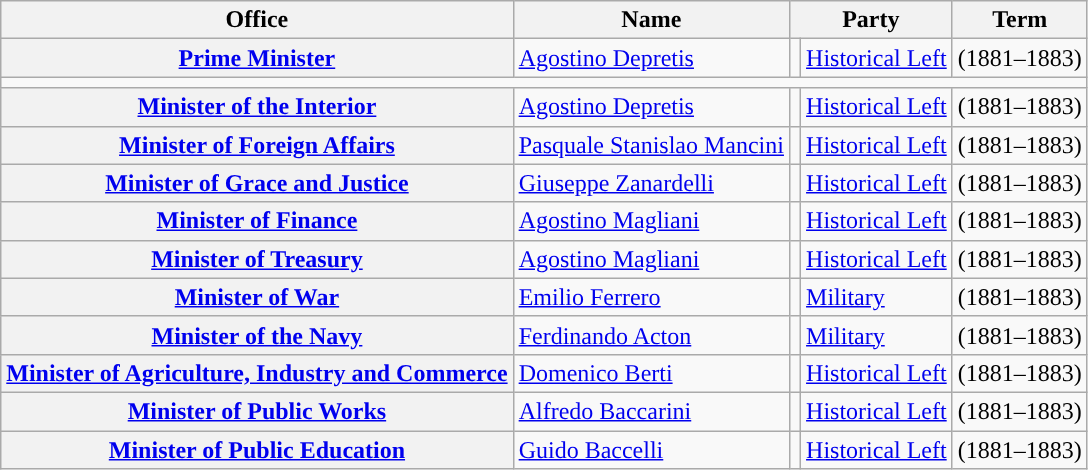<table class="wikitable" style="font-size: 100%;">
<tr>
<th>Office</th>
<th>Name</th>
<th colspan=2>Party</th>
<th>Term</th>
</tr>
<tr>
<th><a href='#'>Prime Minister</a></th>
<td><a href='#'>Agostino Depretis</a></td>
<td style="color:inherit;background:"></td>
<td><a href='#'>Historical Left</a></td>
<td>(1881–1883)</td>
</tr>
<tr>
<td colspan=5></td>
</tr>
<tr>
<th><a href='#'>Minister of the Interior</a></th>
<td><a href='#'>Agostino Depretis</a></td>
<td style="color:inherit;background:"></td>
<td><a href='#'>Historical Left</a></td>
<td>(1881–1883)</td>
</tr>
<tr>
<th><a href='#'>Minister of Foreign Affairs</a></th>
<td><a href='#'>Pasquale Stanislao Mancini</a></td>
<td style="color:inherit;background:"></td>
<td><a href='#'>Historical Left</a></td>
<td>(1881–1883)</td>
</tr>
<tr>
<th><a href='#'>Minister of Grace and Justice</a></th>
<td><a href='#'>Giuseppe Zanardelli</a></td>
<td style="color:inherit;background:"></td>
<td><a href='#'>Historical Left</a></td>
<td>(1881–1883)</td>
</tr>
<tr>
<th><a href='#'>Minister of Finance</a></th>
<td><a href='#'>Agostino Magliani</a></td>
<td style="color:inherit;background:"></td>
<td><a href='#'>Historical Left</a></td>
<td>(1881–1883)</td>
</tr>
<tr>
<th><a href='#'>Minister of Treasury</a></th>
<td><a href='#'>Agostino Magliani</a></td>
<td style="color:inherit;background:"></td>
<td><a href='#'>Historical Left</a></td>
<td>(1881–1883)</td>
</tr>
<tr>
<th><a href='#'>Minister of War</a></th>
<td><a href='#'>Emilio Ferrero</a></td>
<td style="color:inherit;background:"></td>
<td><a href='#'>Military</a></td>
<td>(1881–1883)</td>
</tr>
<tr>
<th><a href='#'>Minister of the Navy</a></th>
<td><a href='#'>Ferdinando Acton</a></td>
<td style="color:inherit;background:"></td>
<td><a href='#'>Military</a></td>
<td>(1881–1883)</td>
</tr>
<tr>
<th><a href='#'>Minister of Agriculture, Industry and Commerce</a></th>
<td><a href='#'>Domenico Berti</a></td>
<td style="color:inherit;background:"></td>
<td><a href='#'>Historical Left</a></td>
<td>(1881–1883)</td>
</tr>
<tr>
<th><a href='#'>Minister of Public Works</a></th>
<td><a href='#'>Alfredo Baccarini</a></td>
<td style="color:inherit;background:"></td>
<td><a href='#'>Historical Left</a></td>
<td>(1881–1883)</td>
</tr>
<tr>
<th><a href='#'>Minister of Public Education</a></th>
<td><a href='#'>Guido Baccelli</a></td>
<td style="color:inherit;background:"></td>
<td><a href='#'>Historical Left</a></td>
<td>(1881–1883)</td>
</tr>
</table>
